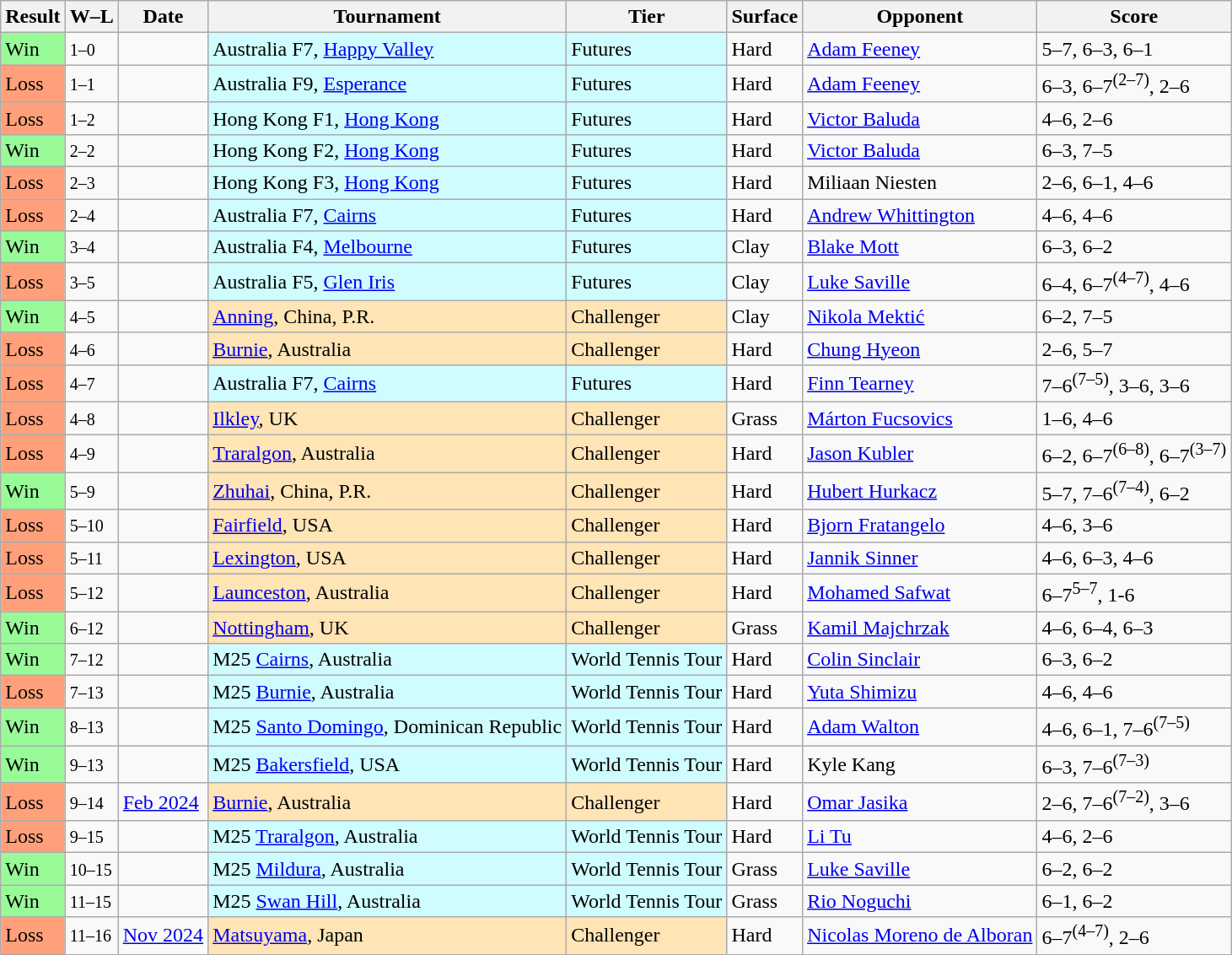<table class="sortable wikitable">
<tr>
<th>Result</th>
<th class="unsortable">W–L</th>
<th>Date</th>
<th>Tournament</th>
<th>Tier</th>
<th>Surface</th>
<th>Opponent</th>
<th class="unsortable">Score</th>
</tr>
<tr>
<td style="background:#98fb98;">Win</td>
<td><small>1–0</small></td>
<td></td>
<td style="background:#cffcff;">Australia F7, <a href='#'>Happy Valley</a></td>
<td style="background:#cffcff;">Futures</td>
<td>Hard</td>
<td> <a href='#'>Adam Feeney</a></td>
<td>5–7, 6–3, 6–1</td>
</tr>
<tr>
<td style="background:#ffa07a;">Loss</td>
<td><small>1–1</small></td>
<td></td>
<td style="background:#cffcff;">Australia F9, <a href='#'>Esperance</a></td>
<td style="background:#cffcff;">Futures</td>
<td>Hard</td>
<td> <a href='#'>Adam Feeney</a></td>
<td>6–3, 6–7<sup>(2–7)</sup>, 2–6</td>
</tr>
<tr>
<td style="background:#ffa07a;">Loss</td>
<td><small>1–2</small></td>
<td></td>
<td style="background:#cffcff;">Hong Kong F1, <a href='#'>Hong Kong</a></td>
<td style="background:#cffcff;">Futures</td>
<td>Hard</td>
<td> <a href='#'>Victor Baluda</a></td>
<td>4–6, 2–6</td>
</tr>
<tr>
<td style="background:#98fb98;">Win</td>
<td><small>2–2</small></td>
<td></td>
<td style="background:#cffcff;">Hong Kong F2, <a href='#'>Hong Kong</a></td>
<td style="background:#cffcff;">Futures</td>
<td>Hard</td>
<td> <a href='#'>Victor Baluda</a></td>
<td>6–3, 7–5</td>
</tr>
<tr>
<td style="background:#ffa07a;">Loss</td>
<td><small>2–3</small></td>
<td></td>
<td style="background:#cffcff;">Hong Kong F3, <a href='#'>Hong Kong</a></td>
<td style="background:#cffcff;">Futures</td>
<td>Hard</td>
<td> Miliaan Niesten</td>
<td>2–6, 6–1, 4–6</td>
</tr>
<tr>
<td style="background:#ffa07a;">Loss</td>
<td><small>2–4</small></td>
<td></td>
<td style="background:#cffcff;">Australia F7, <a href='#'>Cairns</a></td>
<td style="background:#cffcff;">Futures</td>
<td>Hard</td>
<td> <a href='#'>Andrew Whittington</a></td>
<td>4–6, 4–6</td>
</tr>
<tr>
<td style="background:#98fb98;">Win</td>
<td><small>3–4</small></td>
<td></td>
<td style="background:#cffcff;">Australia F4, <a href='#'>Melbourne</a></td>
<td style="background:#cffcff;">Futures</td>
<td>Clay</td>
<td> <a href='#'>Blake Mott</a></td>
<td>6–3, 6–2</td>
</tr>
<tr>
<td style="background:#ffa07a;">Loss</td>
<td><small>3–5</small></td>
<td></td>
<td style="background:#cffcff;">Australia F5, <a href='#'>Glen Iris</a></td>
<td style="background:#cffcff;">Futures</td>
<td>Clay</td>
<td> <a href='#'>Luke Saville</a></td>
<td>6–4, 6–7<sup>(4–7)</sup>, 4–6</td>
</tr>
<tr>
<td style="background:#98fb98;">Win</td>
<td><small>4–5</small></td>
<td><a href='#'></a></td>
<td style="background:moccasin;"><a href='#'>Anning</a>, China, P.R.</td>
<td style="background:moccasin;">Challenger</td>
<td>Clay</td>
<td> <a href='#'>Nikola Mektić</a></td>
<td>6–2, 7–5</td>
</tr>
<tr>
<td style="background:#ffa07a;">Loss</td>
<td><small>4–6</small></td>
<td><a href='#'></a></td>
<td style="background:moccasin;"><a href='#'>Burnie</a>, Australia</td>
<td style="background:moccasin;">Challenger</td>
<td>Hard</td>
<td> <a href='#'>Chung Hyeon</a></td>
<td>2–6, 5–7</td>
</tr>
<tr>
<td style="background:#ffa07a;">Loss</td>
<td><small>4–7</small></td>
<td></td>
<td style="background:#cffcff;">Australia F7, <a href='#'>Cairns</a></td>
<td style="background:#cffcff;">Futures</td>
<td>Hard</td>
<td> <a href='#'>Finn Tearney</a></td>
<td>7–6<sup>(7–5)</sup>, 3–6, 3–6</td>
</tr>
<tr>
<td style="background:#ffa07a;">Loss</td>
<td><small>4–8</small></td>
<td><a href='#'></a></td>
<td style="background:moccasin;"><a href='#'>Ilkley</a>, UK</td>
<td style="background:moccasin;">Challenger</td>
<td>Grass</td>
<td> <a href='#'>Márton Fucsovics</a></td>
<td>1–6, 4–6</td>
</tr>
<tr>
<td style="background:#ffa07a;">Loss</td>
<td><small>4–9</small></td>
<td><a href='#'></a></td>
<td style="background:moccasin;"><a href='#'>Traralgon</a>, Australia</td>
<td style="background:moccasin;">Challenger</td>
<td>Hard</td>
<td> <a href='#'>Jason Kubler</a></td>
<td>6–2, 6–7<sup>(6–8)</sup>, 6–7<sup>(3–7)</sup></td>
</tr>
<tr>
<td style="background:#98fb98;">Win</td>
<td><small>5–9</small></td>
<td><a href='#'></a></td>
<td style="background:moccasin;"><a href='#'>Zhuhai</a>, China, P.R.</td>
<td style="background:moccasin;">Challenger</td>
<td>Hard</td>
<td> <a href='#'>Hubert Hurkacz</a></td>
<td>5–7, 7–6<sup>(7–4)</sup>, 6–2</td>
</tr>
<tr>
<td style="background:#ffa07a;">Loss</td>
<td><small>5–10</small></td>
<td><a href='#'></a></td>
<td style="background:moccasin;"><a href='#'>Fairfield</a>, USA</td>
<td style="background:moccasin;">Challenger</td>
<td>Hard</td>
<td> <a href='#'>Bjorn Fratangelo</a></td>
<td>4–6, 3–6</td>
</tr>
<tr>
<td style="background:#ffa07a;">Loss</td>
<td><small>5–11</small></td>
<td><a href='#'></a></td>
<td style="background:moccasin;"><a href='#'>Lexington</a>, USA</td>
<td style="background:moccasin;">Challenger</td>
<td>Hard</td>
<td> <a href='#'>Jannik Sinner</a></td>
<td>4–6, 6–3, 4–6</td>
</tr>
<tr>
<td style="background:#ffa07a;">Loss</td>
<td><small>5–12</small></td>
<td><a href='#'></a></td>
<td style="background:moccasin;"><a href='#'>Launceston</a>, Australia</td>
<td style="background:moccasin;">Challenger</td>
<td>Hard</td>
<td> <a href='#'>Mohamed Safwat</a></td>
<td>6–7<sup>5–7</sup>, 1-6</td>
</tr>
<tr>
<td style="background:#98fb98;">Win</td>
<td><small>6–12</small></td>
<td><a href='#'></a></td>
<td style="background:moccasin;"><a href='#'>Nottingham</a>, UK</td>
<td style="background:moccasin;">Challenger</td>
<td>Grass</td>
<td> <a href='#'>Kamil Majchrzak</a></td>
<td>4–6, 6–4, 6–3</td>
</tr>
<tr>
<td style="background:#98fb98;">Win</td>
<td><small>7–12</small></td>
<td></td>
<td style="background:#cffcff;">M25 <a href='#'>Cairns</a>, Australia</td>
<td style="background:#cffcff;">World Tennis Tour</td>
<td>Hard</td>
<td> <a href='#'>Colin Sinclair</a></td>
<td>6–3, 6–2</td>
</tr>
<tr>
<td style="background:#ffa07a;">Loss</td>
<td><small>7–13</small></td>
<td></td>
<td style="background:#cffcff;">M25 <a href='#'>Burnie</a>, Australia</td>
<td style="background:#cffcff;">World Tennis Tour</td>
<td>Hard</td>
<td> <a href='#'>Yuta Shimizu</a></td>
<td>4–6, 4–6</td>
</tr>
<tr>
<td style="background:#98fb98;">Win</td>
<td><small>8–13</small></td>
<td></td>
<td style="background:#cffcff;">M25 <a href='#'>Santo Domingo</a>, Dominican Republic</td>
<td style="background:#cffcff;">World Tennis Tour</td>
<td>Hard</td>
<td> <a href='#'>Adam Walton</a></td>
<td>4–6, 6–1, 7–6<sup>(7–5)</sup></td>
</tr>
<tr>
<td style="background:#98fb98;">Win</td>
<td><small>9–13</small></td>
<td></td>
<td style="background:#cffcff;">M25 <a href='#'>Bakersfield</a>, USA</td>
<td style="background:#cffcff;">World Tennis Tour</td>
<td>Hard</td>
<td> Kyle Kang</td>
<td>6–3, 7–6<sup>(7–3)</sup></td>
</tr>
<tr>
<td style="background:#ffa07a;">Loss</td>
<td><small>9–14</small></td>
<td><a href='#'>Feb 2024</a></td>
<td style="background:moccasin;"><a href='#'>Burnie</a>, Australia</td>
<td style="background:moccasin;">Challenger</td>
<td>Hard</td>
<td> <a href='#'>Omar Jasika</a></td>
<td>2–6, 7–6<sup>(7–2)</sup>, 3–6</td>
</tr>
<tr>
<td style="background:#ffa07a;">Loss</td>
<td><small>9–15</small></td>
<td></td>
<td style="background:#cffcff;">M25 <a href='#'>Traralgon</a>, Australia</td>
<td style="background:#cffcff;">World Tennis Tour</td>
<td>Hard</td>
<td> <a href='#'>Li Tu</a></td>
<td>4–6, 2–6</td>
</tr>
<tr>
<td style="background:#98fb98;">Win</td>
<td><small>10–15</small></td>
<td></td>
<td style="background:#cffcff;">M25 <a href='#'>Mildura</a>, Australia</td>
<td style="background:#cffcff;">World Tennis Tour</td>
<td>Grass</td>
<td> <a href='#'>Luke Saville</a></td>
<td>6–2, 6–2</td>
</tr>
<tr>
<td style="background:#98fb98;">Win</td>
<td><small>11–15</small></td>
<td></td>
<td style="background:#cffcff;">M25 <a href='#'>Swan Hill</a>, Australia</td>
<td style="background:#cffcff;">World Tennis Tour</td>
<td>Grass</td>
<td> <a href='#'>Rio Noguchi</a></td>
<td>6–1, 6–2</td>
</tr>
<tr>
<td style="background:#ffa07a;">Loss</td>
<td><small>11–16</small></td>
<td><a href='#'>Nov 2024</a></td>
<td style="background:moccasin;"><a href='#'>Matsuyama</a>, Japan</td>
<td style="background:moccasin;">Challenger</td>
<td>Hard</td>
<td> <a href='#'>Nicolas Moreno de Alboran</a></td>
<td>6–7<sup>(4–7)</sup>, 2–6</td>
</tr>
</table>
